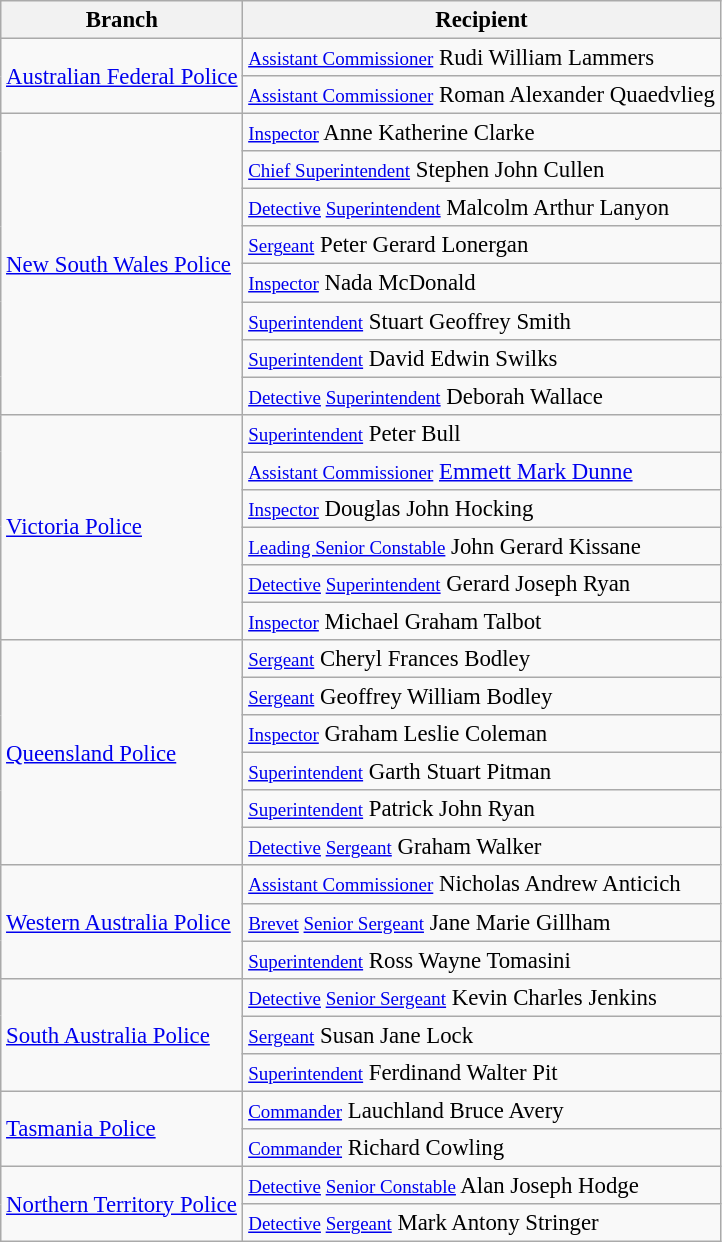<table class="wikitable" style="font-size:95%;">
<tr>
<th>Branch</th>
<th>Recipient</th>
</tr>
<tr>
<td rowspan="2"><a href='#'>Australian Federal Police</a></td>
<td><small><a href='#'>Assistant Commissioner</a></small> Rudi William Lammers</td>
</tr>
<tr>
<td><small><a href='#'>Assistant Commissioner</a></small> Roman Alexander Quaedvlieg</td>
</tr>
<tr>
<td rowspan="8"><a href='#'>New South Wales Police</a></td>
<td><small><a href='#'>Inspector</a></small> Anne Katherine Clarke</td>
</tr>
<tr>
<td><small><a href='#'>Chief Superintendent</a></small> Stephen John Cullen</td>
</tr>
<tr>
<td><small><a href='#'>Detective</a> <a href='#'>Superintendent</a></small> Malcolm Arthur Lanyon</td>
</tr>
<tr>
<td><small><a href='#'>Sergeant</a></small> Peter Gerard Lonergan</td>
</tr>
<tr>
<td><small><a href='#'>Inspector</a></small> Nada McDonald</td>
</tr>
<tr>
<td><small><a href='#'>Superintendent</a></small> Stuart Geoffrey Smith</td>
</tr>
<tr>
<td><small><a href='#'>Superintendent</a></small> David Edwin Swilks</td>
</tr>
<tr>
<td><small><a href='#'>Detective</a> <a href='#'>Superintendent</a></small> Deborah Wallace</td>
</tr>
<tr>
<td rowspan="6"><a href='#'>Victoria Police</a></td>
<td><small><a href='#'>Superintendent</a></small> Peter Bull</td>
</tr>
<tr>
<td><small><a href='#'>Assistant Commissioner</a></small> <a href='#'>Emmett Mark Dunne</a></td>
</tr>
<tr>
<td><small><a href='#'>Inspector</a></small> Douglas John Hocking</td>
</tr>
<tr>
<td><small><a href='#'>Leading Senior Constable</a></small> John Gerard Kissane</td>
</tr>
<tr>
<td><small><a href='#'>Detective</a> <a href='#'>Superintendent</a></small> Gerard Joseph Ryan</td>
</tr>
<tr>
<td><small><a href='#'>Inspector</a></small> Michael Graham Talbot</td>
</tr>
<tr>
<td rowspan="6"><a href='#'>Queensland Police</a></td>
<td><small><a href='#'>Sergeant</a></small> Cheryl Frances Bodley</td>
</tr>
<tr>
<td><small><a href='#'>Sergeant</a></small> Geoffrey William Bodley</td>
</tr>
<tr>
<td><small><a href='#'>Inspector</a></small> Graham Leslie Coleman</td>
</tr>
<tr>
<td><small><a href='#'>Superintendent</a></small> Garth Stuart Pitman</td>
</tr>
<tr>
<td><small><a href='#'>Superintendent</a></small> Patrick John Ryan</td>
</tr>
<tr>
<td><small><a href='#'>Detective</a> <a href='#'>Sergeant</a></small> Graham Walker</td>
</tr>
<tr>
<td rowspan="3"><a href='#'>Western Australia Police</a></td>
<td><small><a href='#'>Assistant Commissioner</a></small> Nicholas Andrew Anticich</td>
</tr>
<tr>
<td><small><a href='#'>Brevet</a> <a href='#'>Senior Sergeant</a></small> Jane Marie Gillham</td>
</tr>
<tr>
<td><small><a href='#'>Superintendent</a></small> Ross Wayne Tomasini</td>
</tr>
<tr>
<td rowspan="3"><a href='#'>South Australia Police</a></td>
<td><small><a href='#'>Detective</a> <a href='#'>Senior Sergeant</a></small> Kevin Charles Jenkins</td>
</tr>
<tr>
<td><small><a href='#'>Sergeant</a></small> Susan Jane Lock</td>
</tr>
<tr>
<td><small><a href='#'>Superintendent</a></small> Ferdinand Walter Pit</td>
</tr>
<tr>
<td rowspan="2"><a href='#'>Tasmania Police</a></td>
<td><small><a href='#'>Commander</a></small> Lauchland Bruce Avery</td>
</tr>
<tr>
<td><small><a href='#'>Commander</a></small> Richard Cowling</td>
</tr>
<tr>
<td rowspan="2"><a href='#'>Northern Territory Police</a></td>
<td><small><a href='#'>Detective</a> <a href='#'>Senior Constable</a></small> Alan Joseph Hodge</td>
</tr>
<tr>
<td><small><a href='#'>Detective</a> <a href='#'>Sergeant</a></small> Mark Antony Stringer</td>
</tr>
</table>
